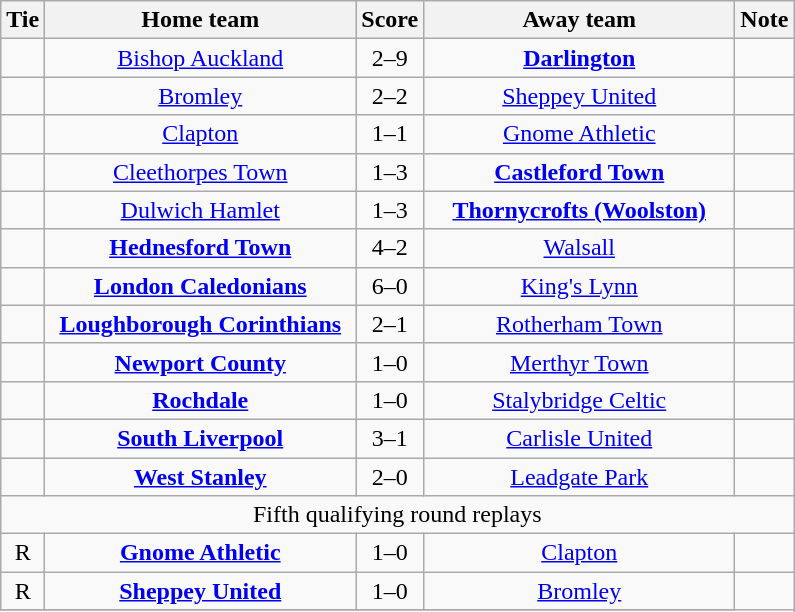<table class="wikitable" style="text-align:center;">
<tr>
<th width=20>Tie</th>
<th width=200>Home team</th>
<th width=20>Score</th>
<th width=200>Away team</th>
<th width=25>Note</th>
</tr>
<tr>
<td></td>
<td><a href='#'>Bishop Auckland</a></td>
<td>2–9</td>
<td><strong><a href='#'>Darlington</a></strong></td>
<td></td>
</tr>
<tr>
<td></td>
<td><a href='#'>Bromley</a></td>
<td>2–2</td>
<td><a href='#'>Sheppey United</a></td>
<td></td>
</tr>
<tr>
<td></td>
<td><a href='#'>Clapton</a></td>
<td>1–1</td>
<td><a href='#'>Gnome Athletic</a></td>
<td></td>
</tr>
<tr>
<td></td>
<td><a href='#'>Cleethorpes Town</a></td>
<td>1–3</td>
<td><strong><a href='#'>Castleford Town</a></strong></td>
<td></td>
</tr>
<tr>
<td></td>
<td><a href='#'>Dulwich Hamlet</a></td>
<td>1–3</td>
<td><strong><a href='#'>Thornycrofts (Woolston)</a></strong></td>
<td></td>
</tr>
<tr>
<td></td>
<td><strong><a href='#'>Hednesford Town</a></strong></td>
<td>4–2</td>
<td><a href='#'>Walsall</a></td>
<td></td>
</tr>
<tr>
<td></td>
<td><strong><a href='#'>London Caledonians</a></strong></td>
<td>6–0</td>
<td><a href='#'>King's Lynn</a></td>
<td></td>
</tr>
<tr>
<td></td>
<td><strong><a href='#'>Loughborough Corinthians</a></strong></td>
<td>2–1</td>
<td><a href='#'>Rotherham Town</a></td>
<td></td>
</tr>
<tr>
<td></td>
<td><strong><a href='#'>Newport County</a></strong></td>
<td>1–0</td>
<td><a href='#'>Merthyr Town</a></td>
<td></td>
</tr>
<tr>
<td></td>
<td><strong><a href='#'>Rochdale</a></strong></td>
<td>1–0</td>
<td><a href='#'>Stalybridge Celtic</a></td>
<td></td>
</tr>
<tr>
<td></td>
<td><strong><a href='#'>South Liverpool</a></strong></td>
<td>3–1</td>
<td><a href='#'>Carlisle United</a></td>
<td></td>
</tr>
<tr>
<td></td>
<td><strong><a href='#'>West Stanley</a></strong></td>
<td>2–0</td>
<td><a href='#'>Leadgate Park</a></td>
<td></td>
</tr>
<tr>
<td colspan="5">Fifth qualifying round replays</td>
</tr>
<tr>
<td>R</td>
<td><strong><a href='#'>Gnome Athletic</a></strong></td>
<td>1–0</td>
<td><a href='#'>Clapton</a></td>
<td></td>
</tr>
<tr>
<td>R</td>
<td><strong><a href='#'>Sheppey United</a></strong></td>
<td>1–0</td>
<td><a href='#'>Bromley</a></td>
</tr>
<tr>
</tr>
</table>
